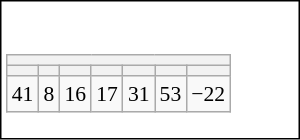<table style="float: right; margin-left: 1em; margin-bottom: 0.5em; width: 200px; border: solid 1px">
<tr>
<td><br><table class="wikitable" style="text-align: center;font-size:90%;">
<tr>
<th colspan="7"></th>
</tr>
<tr>
<th></th>
<th></th>
<th></th>
<th></th>
<th></th>
<th></th>
<th></th>
</tr>
<tr>
<td>41</td>
<td>8</td>
<td>16</td>
<td>17</td>
<td>31</td>
<td>53</td>
<td>−22</td>
</tr>
</table>
</td>
</tr>
</table>
